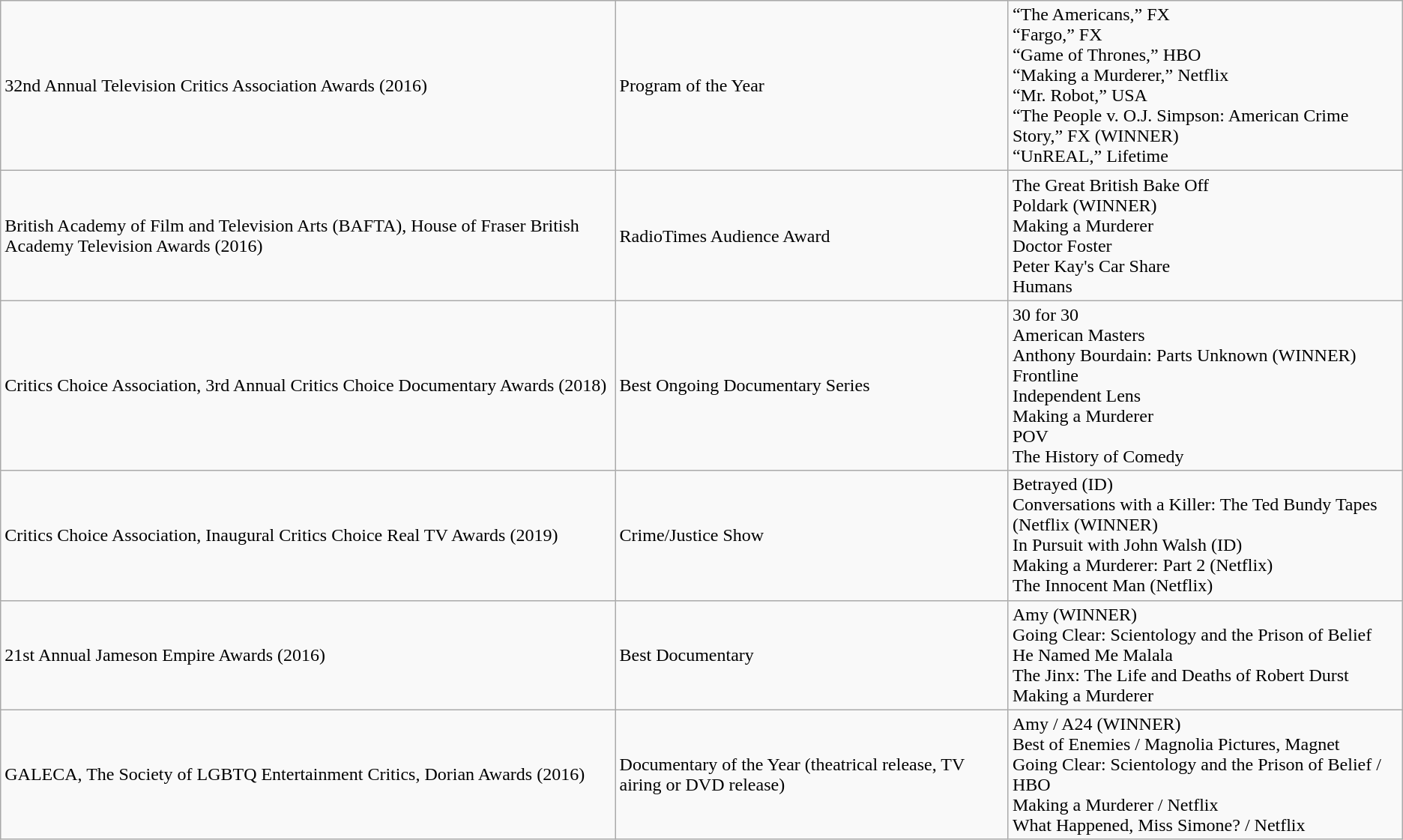<table class="wikitable">
<tr>
<td>32nd Annual Television Critics Association Awards (2016)</td>
<td>Program of the Year</td>
<td>“The Americans,” FX<br>“Fargo,” FX<br>“Game of Thrones,” HBO<br>“Making a Murderer,” Netflix<br>“Mr. Robot,” USA<br>“The People v. O.J. Simpson: American Crime Story,” FX (WINNER)<br>“UnREAL,” Lifetime</td>
</tr>
<tr>
<td>British Academy of Film and Television Arts (BAFTA), House of Fraser British Academy Television Awards (2016)</td>
<td>RadioTimes Audience Award</td>
<td>The Great British Bake Off<br>Poldark (WINNER)<br>Making a Murderer<br>Doctor Foster<br>Peter Kay's Car Share<br>Humans</td>
</tr>
<tr>
<td>Critics Choice Association, 3rd Annual Critics Choice Documentary Awards (2018)</td>
<td>Best Ongoing Documentary Series</td>
<td>30 for 30<br>American Masters<br>Anthony Bourdain: Parts Unknown (WINNER)<br>Frontline<br>Independent Lens<br>Making a Murderer<br>POV<br>The History of Comedy</td>
</tr>
<tr>
<td>Critics Choice Association, Inaugural Critics Choice Real TV Awards (2019)</td>
<td>Crime/Justice Show</td>
<td>Betrayed (ID)<br>Conversations with a Killer: The Ted Bundy Tapes (Netflix (WINNER)<br>In Pursuit with John Walsh (ID)<br>Making a Murderer: Part 2 (Netflix)<br>The Innocent Man (Netflix)</td>
</tr>
<tr>
<td>21st Annual Jameson Empire Awards (2016)</td>
<td>Best Documentary</td>
<td>Amy (WINNER)<br>Going Clear: Scientology and the Prison of Belief<br>He Named Me Malala<br>The Jinx: The Life and Deaths of Robert Durst<br>Making a Murderer</td>
</tr>
<tr>
<td>GALECA, The Society of LGBTQ Entertainment Critics, Dorian Awards (2016)</td>
<td>Documentary of the Year (theatrical release, TV airing or DVD release)</td>
<td>Amy / A24 (WINNER)<br>Best of Enemies / Magnolia Pictures, Magnet<br>Going Clear: Scientology and the Prison of Belief / HBO<br>Making a Murderer / Netflix<br>What Happened, Miss Simone? / Netflix</td>
</tr>
</table>
